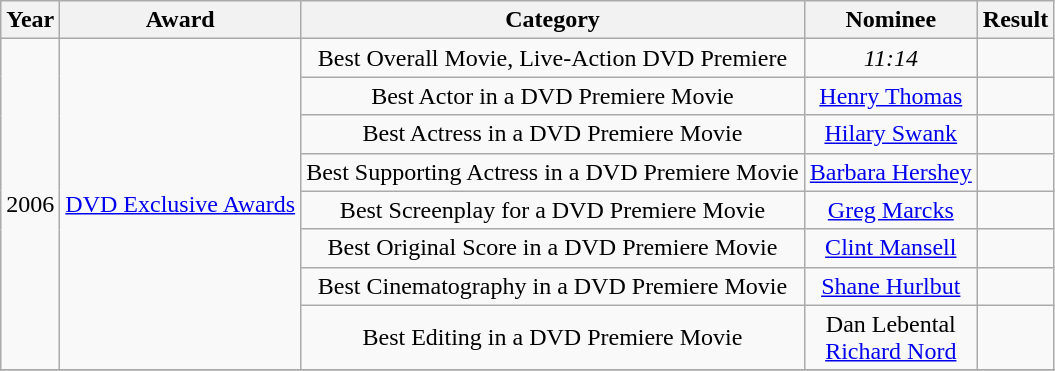<table class="wikitable sortable plainrowheaders" style="text-align:center;">
<tr>
<th>Year</th>
<th>Award</th>
<th>Category</th>
<th>Nominee</th>
<th>Result</th>
</tr>
<tr>
<td rowspan="8">2006</td>
<td rowspan="8"><a href='#'>DVD Exclusive Awards</a></td>
<td>Best Overall Movie, Live-Action DVD Premiere</td>
<td><em>11:14</em></td>
<td></td>
</tr>
<tr>
<td>Best Actor in a DVD Premiere Movie</td>
<td><a href='#'>Henry Thomas</a></td>
<td></td>
</tr>
<tr>
<td>Best Actress in a DVD Premiere Movie</td>
<td><a href='#'>Hilary Swank</a></td>
<td></td>
</tr>
<tr>
<td>Best Supporting Actress in a DVD Premiere Movie</td>
<td><a href='#'>Barbara Hershey</a></td>
<td></td>
</tr>
<tr>
<td>Best Screenplay for a DVD Premiere Movie</td>
<td><a href='#'>Greg Marcks</a></td>
<td></td>
</tr>
<tr>
<td>Best Original Score in a DVD Premiere Movie</td>
<td><a href='#'>Clint Mansell</a></td>
<td></td>
</tr>
<tr>
<td>Best Cinematography in a DVD Premiere Movie</td>
<td><a href='#'>Shane Hurlbut</a></td>
<td></td>
</tr>
<tr>
<td>Best Editing in a DVD Premiere Movie</td>
<td>Dan Lebental <br> <a href='#'>Richard Nord</a></td>
<td></td>
</tr>
<tr>
</tr>
</table>
